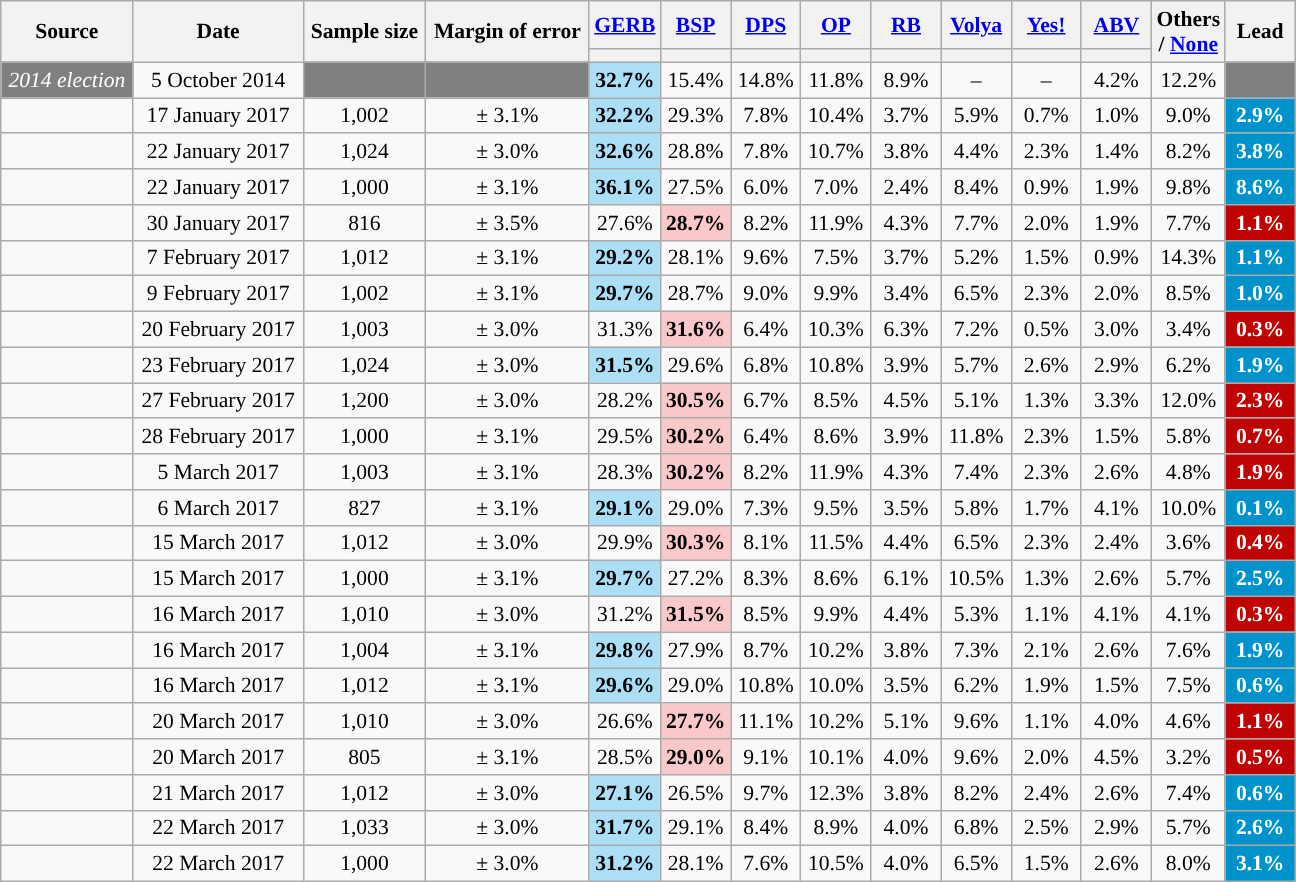<table class="wikitable sortable" style="text-align:center; font-size:90%; min-width:60em">
<tr>
<th rowspan="2">Source</th>
<th rowspan="2">Date</th>
<th rowspan="2">Sample size</th>
<th rowspan="2">Margin of error</th>
<th style="width:40px"><a href='#'>GERB</a></th>
<th style="width:40px"><a href='#'>BSP</a></th>
<th style="width:40px"><a href='#'>DPS</a></th>
<th style="width:40px"><a href='#'>OP</a></th>
<th style="width:40px"><a href='#'>RB</a></th>
<th style="width:40px"><a href='#'>Volya</a></th>
<th style="width:40px"><a href='#'>Yes!</a></th>
<th style="width:40px"><a href='#'>ABV</a></th>
<th style="width:40px"; rowspan="2">Others / <a href='#'>None</a></th>
<th style="width:40px"; rowspan="2">Lead</th>
</tr>
<tr>
<th style="color:inherit;background:"></th>
<th style="color:inherit;background:"></th>
<th style="color:inherit;background:"></th>
<th style="color:inherit;background:"></th>
<th style="color:inherit;background:"></th>
<th style="color:inherit;background:"></th>
<th style="color:inherit;background:"></th>
<th style="color:inherit;background:"></th>
</tr>
<tr>
<td style="background: gray; color: white;"><em>2014 election</em></td>
<td>5 October 2014</td>
<td style="background: gray; color: white;"></td>
<td style="background: gray; color: white;"></td>
<td style="background: #ACDEF5"><strong>32.7%</strong></td>
<td>15.4%</td>
<td>14.8%</td>
<td>11.8%</td>
<td>8.9%</td>
<td>–</td>
<td>–</td>
<td>4.2%</td>
<td>12.2%</td>
<td style="background: gray; color: white;"></td>
</tr>
<tr>
<td></td>
<td>17 January 2017</td>
<td>1,002</td>
<td>± 3.1%</td>
<td style="background: #ACDEF5"><strong>32.2%</strong></td>
<td>29.3%</td>
<td>7.8%</td>
<td>10.4%</td>
<td>3.7%</td>
<td>5.9%</td>
<td>0.7%</td>
<td>1.0%</td>
<td>9.0%</td>
<td style="background: #0092CB; color: white;"><strong>2.9%</strong></td>
</tr>
<tr>
<td></td>
<td>22 January 2017</td>
<td>1,024</td>
<td>± 3.0%</td>
<td style="background: #ACDEF5;"><strong>32.6%</strong></td>
<td>28.8%</td>
<td>7.8%</td>
<td>10.7%</td>
<td>3.8%</td>
<td>4.4%</td>
<td>2.3%</td>
<td>1.4%</td>
<td>8.2%</td>
<td style="background: #0092CB; color: white;"><strong>3.8%</strong></td>
</tr>
<tr>
<td></td>
<td>22 January 2017</td>
<td>1,000</td>
<td>± 3.1%</td>
<td style="background: #ACDEF5;"><strong>36.1%</strong></td>
<td>27.5%</td>
<td>6.0%</td>
<td>7.0%</td>
<td>2.4%</td>
<td>8.4%</td>
<td>0.9%</td>
<td>1.9%</td>
<td>9.8%</td>
<td style="background: #0092CB; color: white;"><strong>8.6%</strong></td>
</tr>
<tr>
<td></td>
<td>30 January 2017</td>
<td>816</td>
<td>± 3.5%</td>
<td>27.6%</td>
<td style="background: #F9C8CA"><strong>28.7%</strong></td>
<td>8.2%</td>
<td>11.9%</td>
<td>4.3%</td>
<td>7.7%</td>
<td>2.0%</td>
<td>1.9%</td>
<td>7.7%</td>
<td style="background: #BF0202; color: white;"><strong>1.1%</strong></td>
</tr>
<tr>
<td></td>
<td>7 February 2017</td>
<td>1,012</td>
<td>± 3.1%</td>
<td style="background: #ACDEF5;"><strong>29.2%</strong></td>
<td>28.1%</td>
<td>9.6%</td>
<td>7.5%</td>
<td>3.7%</td>
<td>5.2%</td>
<td>1.5%</td>
<td>0.9%</td>
<td>14.3%</td>
<td style="background: #0092CB; color: white;"><strong>1.1%</strong></td>
</tr>
<tr>
<td></td>
<td>9 February 2017</td>
<td>1,002</td>
<td>± 3.1%</td>
<td style="background: #ACDEF5;"><strong>29.7%</strong></td>
<td>28.7%</td>
<td>9.0%</td>
<td>9.9%</td>
<td>3.4%</td>
<td>6.5%</td>
<td>2.3%</td>
<td>2.0%</td>
<td>8.5%</td>
<td style="background: #0092CB; color: white;"><strong>1.0%</strong></td>
</tr>
<tr>
<td></td>
<td>20 February 2017</td>
<td>1,003</td>
<td>± 3.0%</td>
<td>31.3%</td>
<td style="background: #F9C8CA"><strong>31.6%</strong></td>
<td>6.4%</td>
<td>10.3%</td>
<td>6.3%</td>
<td>7.2%</td>
<td>0.5%</td>
<td>3.0%</td>
<td>3.4%</td>
<td style="background: #BF0202; color: white;"><strong>0.3%</strong></td>
</tr>
<tr>
<td></td>
<td>23 February 2017</td>
<td>1,024</td>
<td>± 3.0%</td>
<td style="background: #ACDEF5;"><strong>31.5%</strong></td>
<td>29.6%</td>
<td>6.8%</td>
<td>10.8%</td>
<td>3.9%</td>
<td>5.7%</td>
<td>2.6%</td>
<td>2.9%</td>
<td>6.2%</td>
<td style="background: #0092CB; color: white;"><strong>1.9%</strong></td>
</tr>
<tr>
<td></td>
<td>27 February 2017</td>
<td>1,200</td>
<td>± 3.0%</td>
<td>28.2%</td>
<td style="background: #F9C8CA"><strong>30.5%</strong></td>
<td>6.7%</td>
<td>8.5%</td>
<td>4.5%</td>
<td>5.1%</td>
<td>1.3%</td>
<td>3.3%</td>
<td>12.0%</td>
<td style="background: #BF0202; color: white;"><strong>2.3%</strong></td>
</tr>
<tr>
<td></td>
<td>28 February 2017</td>
<td>1,000</td>
<td>± 3.1%</td>
<td>29.5%</td>
<td style="background: #F9C8CA"><strong>30.2%</strong></td>
<td>6.4%</td>
<td>8.6%</td>
<td>3.9%</td>
<td>11.8%</td>
<td>2.3%</td>
<td>1.5%</td>
<td>5.8%</td>
<td style="background: #BF0202; color: white;"><strong>0.7%</strong></td>
</tr>
<tr>
<td></td>
<td>5 March 2017</td>
<td>1,003</td>
<td>± 3.1%</td>
<td>28.3%</td>
<td style="background: #F9C8CA"><strong>30.2%</strong></td>
<td>8.2%</td>
<td>11.9%</td>
<td>4.3%</td>
<td>7.4%</td>
<td>2.3%</td>
<td>2.6%</td>
<td>4.8%</td>
<td style="background: #BF0202; color: white;"><strong>1.9%</strong></td>
</tr>
<tr>
<td></td>
<td>6 March 2017</td>
<td>827</td>
<td>± 3.1%</td>
<td style="background: #ACDEF5;"><strong>29.1%</strong></td>
<td>29.0%</td>
<td>7.3%</td>
<td>9.5%</td>
<td>3.5%</td>
<td>5.8%</td>
<td>1.7%</td>
<td>4.1%</td>
<td>10.0%</td>
<td style="background: #0092CB; color: white;"><strong>0.1%</strong></td>
</tr>
<tr>
<td></td>
<td>15 March 2017</td>
<td>1,012</td>
<td>± 3.0%</td>
<td>29.9%</td>
<td style="background: #F9C8CA"><strong>30.3%</strong></td>
<td>8.1%</td>
<td>11.5%</td>
<td>4.4%</td>
<td>6.5%</td>
<td>2.3%</td>
<td>2.4%</td>
<td>3.6%</td>
<td style="background: #BF0202; color: white;"><strong>0.4%</strong></td>
</tr>
<tr>
<td></td>
<td>15 March 2017</td>
<td>1,000</td>
<td>± 3.1%</td>
<td style="background: #ACDEF5;"><strong>29.7%</strong></td>
<td>27.2%</td>
<td>8.3%</td>
<td>8.6%</td>
<td>6.1%</td>
<td>10.5%</td>
<td>1.3%</td>
<td>2.6%</td>
<td>5.7%</td>
<td style="background: #0092CB; color: white;"><strong>2.5%</strong></td>
</tr>
<tr>
<td></td>
<td>16 March 2017</td>
<td>1,010</td>
<td>± 3.0%</td>
<td>31.2%</td>
<td style="background: #F9C8CA"><strong>31.5%</strong></td>
<td>8.5%</td>
<td>9.9%</td>
<td>4.4%</td>
<td>5.3%</td>
<td>1.1%</td>
<td>4.1%</td>
<td>4.1%</td>
<td style="background: #BF0202; color: white;"><strong>0.3%</strong></td>
</tr>
<tr>
<td></td>
<td>16 March 2017</td>
<td>1,004</td>
<td>± 3.1%</td>
<td style="background: #ACDEF5"><strong>29.8%</strong></td>
<td>27.9%</td>
<td>8.7%</td>
<td>10.2%</td>
<td>3.8%</td>
<td>7.3%</td>
<td>2.1%</td>
<td>2.6%</td>
<td>7.6%</td>
<td style="background: #0092CB; color: white;"><strong>1.9%</strong></td>
</tr>
<tr>
<td></td>
<td>16 March 2017</td>
<td>1,012</td>
<td>± 3.1%</td>
<td style="background: #ACDEF5;"><strong>29.6%</strong></td>
<td>29.0%</td>
<td>10.8%</td>
<td>10.0%</td>
<td>3.5%</td>
<td>6.2%</td>
<td>1.9%</td>
<td>1.5%</td>
<td>7.5%</td>
<td style="background: #0092CB; color: white;"><strong>0.6%</strong></td>
</tr>
<tr>
<td></td>
<td>20 March 2017</td>
<td>1,010</td>
<td>± 3.0%</td>
<td>26.6%</td>
<td style="background: #F9C8CA"><strong>27.7%</strong></td>
<td>11.1%</td>
<td>10.2%</td>
<td>5.1%</td>
<td>9.6%</td>
<td>1.1%</td>
<td>4.0%</td>
<td>4.6%</td>
<td style="background: #BF0202; color: white;"><strong>1.1%</strong></td>
</tr>
<tr>
<td></td>
<td>20 March 2017</td>
<td>805</td>
<td>± 3.1%</td>
<td>28.5%</td>
<td style="background: #F9C8CA"><strong>29.0%</strong></td>
<td>9.1%</td>
<td>10.1%</td>
<td>4.0%</td>
<td>9.6%</td>
<td>2.0%</td>
<td>4.5%</td>
<td>3.2%</td>
<td style="background: #BF0202; color: white;"><strong>0.5%</strong></td>
</tr>
<tr>
<td></td>
<td>21 March 2017</td>
<td>1,012</td>
<td>± 3.0%</td>
<td style="background: #ACDEF5;"><strong>27.1%</strong></td>
<td>26.5%</td>
<td>9.7%</td>
<td>12.3%</td>
<td>3.8%</td>
<td>8.2%</td>
<td>2.4%</td>
<td>2.6%</td>
<td>7.4%</td>
<td style="background: #0092CB; color: white;"><strong>0.6%</strong></td>
</tr>
<tr>
<td></td>
<td>22 March 2017</td>
<td>1,033</td>
<td>± 3.0%</td>
<td style="background: #ACDEF5;"><strong>31.7%</strong></td>
<td>29.1%</td>
<td>8.4%</td>
<td>8.9%</td>
<td>4.0%</td>
<td>6.8%</td>
<td>2.5%</td>
<td>2.9%</td>
<td>5.7%</td>
<td style="background: #0092CB; color: white;"><strong>2.6%</strong></td>
</tr>
<tr>
<td></td>
<td>22 March 2017</td>
<td>1,000</td>
<td>± 3.0%</td>
<td style="background: #ACDEF5;"><strong>31.2%</strong></td>
<td>28.1%</td>
<td>7.6%</td>
<td>10.5%</td>
<td>4.0%</td>
<td>6.5%</td>
<td>1.5%</td>
<td>2.6%</td>
<td>8.0%</td>
<td style="background: #0092CB; color: white;"><strong>3.1%</strong></td>
</tr>
</table>
